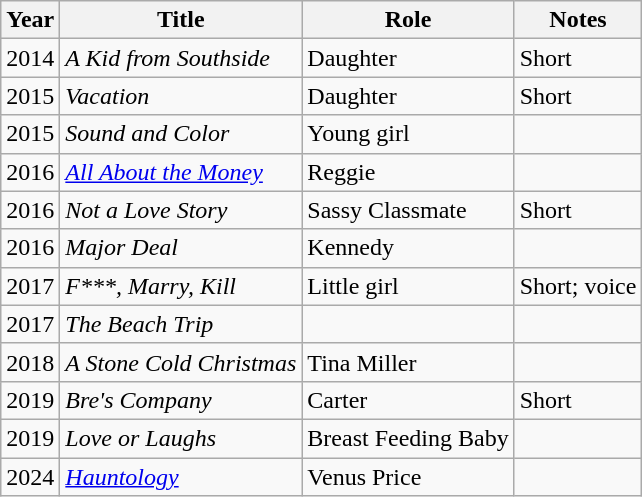<table class="wikitable sortable">
<tr>
<th>Year</th>
<th>Title</th>
<th>Role</th>
<th class="unsortable">Notes</th>
</tr>
<tr>
<td>2014</td>
<td><em>A Kid from Southside</em></td>
<td>Daughter</td>
<td>Short</td>
</tr>
<tr>
<td>2015</td>
<td><em>Vacation</em></td>
<td>Daughter</td>
<td>Short</td>
</tr>
<tr>
<td>2015</td>
<td><em>Sound and Color</em></td>
<td>Young girl</td>
<td></td>
</tr>
<tr>
<td>2016</td>
<td><em><a href='#'>All About the Money</a></em></td>
<td>Reggie</td>
<td></td>
</tr>
<tr>
<td>2016</td>
<td><em>Not a Love Story</em></td>
<td>Sassy Classmate</td>
<td>Short</td>
</tr>
<tr>
<td>2016</td>
<td><em>Major Deal</em></td>
<td>Kennedy</td>
<td></td>
</tr>
<tr>
<td>2017</td>
<td><em>F***, Marry, Kill</em></td>
<td>Little girl</td>
<td>Short; voice</td>
</tr>
<tr>
<td>2017</td>
<td><em>The Beach Trip</em></td>
<td></td>
<td></td>
</tr>
<tr>
<td>2018</td>
<td><em>A Stone Cold Christmas</em></td>
<td>Tina Miller</td>
<td></td>
</tr>
<tr>
<td>2019</td>
<td><em>Bre's Company</em></td>
<td>Carter</td>
<td>Short</td>
</tr>
<tr>
<td>2019</td>
<td><em>Love or Laughs</em></td>
<td>Breast Feeding Baby</td>
<td></td>
</tr>
<tr>
<td>2024</td>
<td><em><a href='#'>Hauntology</a></em></td>
<td>Venus Price</td>
<td></td>
</tr>
</table>
